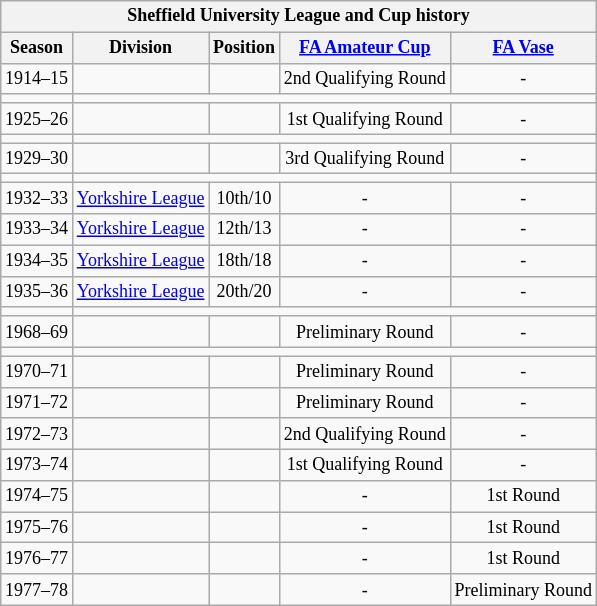<table class="wikitable collapsible" style="text-align:center;font-size:75%">
<tr>
<th colspan="7"><strong>Sheffield University League and Cup history</strong></th>
</tr>
<tr>
<th>Season</th>
<th>Division</th>
<th>Position</th>
<th><a href='#'>FA Amateur Cup</a></th>
<th><a href='#'>FA Vase</a></th>
</tr>
<tr>
<td>1914–15</td>
<td></td>
<td></td>
<td>2nd Qualifying Round</td>
<td>-</td>
</tr>
<tr>
<td></td>
</tr>
<tr>
<td>1925–26</td>
<td></td>
<td></td>
<td>1st Qualifying Round</td>
<td>-</td>
</tr>
<tr>
<td></td>
</tr>
<tr>
<td>1929–30</td>
<td></td>
<td></td>
<td>3rd Qualifying Round</td>
<td>-</td>
</tr>
<tr>
<td></td>
</tr>
<tr>
<td>1932–33</td>
<td><a href='#'>Yorkshire League</a></td>
<td>10th/10</td>
<td>-</td>
<td>-</td>
</tr>
<tr>
<td>1933–34</td>
<td><a href='#'>Yorkshire League</a></td>
<td>12th/13</td>
<td>-</td>
<td>-</td>
</tr>
<tr>
<td>1934–35</td>
<td><a href='#'>Yorkshire League</a></td>
<td>18th/18</td>
<td>-</td>
<td>-</td>
</tr>
<tr>
<td>1935–36</td>
<td><a href='#'>Yorkshire League</a></td>
<td>20th/20</td>
<td>-</td>
<td>-</td>
</tr>
<tr>
<td></td>
</tr>
<tr>
<td>1968–69</td>
<td></td>
<td></td>
<td>Preliminary Round</td>
<td>-</td>
</tr>
<tr>
<td></td>
</tr>
<tr>
<td>1970–71</td>
<td></td>
<td></td>
<td>Preliminary Round</td>
<td>-</td>
</tr>
<tr>
<td>1971–72</td>
<td></td>
<td></td>
<td>Preliminary Round</td>
<td>-</td>
</tr>
<tr>
<td>1972–73</td>
<td></td>
<td></td>
<td>2nd Qualifying Round</td>
<td>-</td>
</tr>
<tr>
<td>1973–74</td>
<td></td>
<td></td>
<td>1st Qualifying Round</td>
<td>-</td>
</tr>
<tr>
<td>1974–75</td>
<td></td>
<td></td>
<td>-</td>
<td>1st Round</td>
</tr>
<tr>
<td>1975–76</td>
<td></td>
<td></td>
<td>-</td>
<td>1st Round</td>
</tr>
<tr>
<td>1976–77</td>
<td></td>
<td></td>
<td>-</td>
<td>1st Round</td>
</tr>
<tr>
<td>1977–78</td>
<td></td>
<td></td>
<td>-</td>
<td>Preliminary Round</td>
</tr>
</table>
